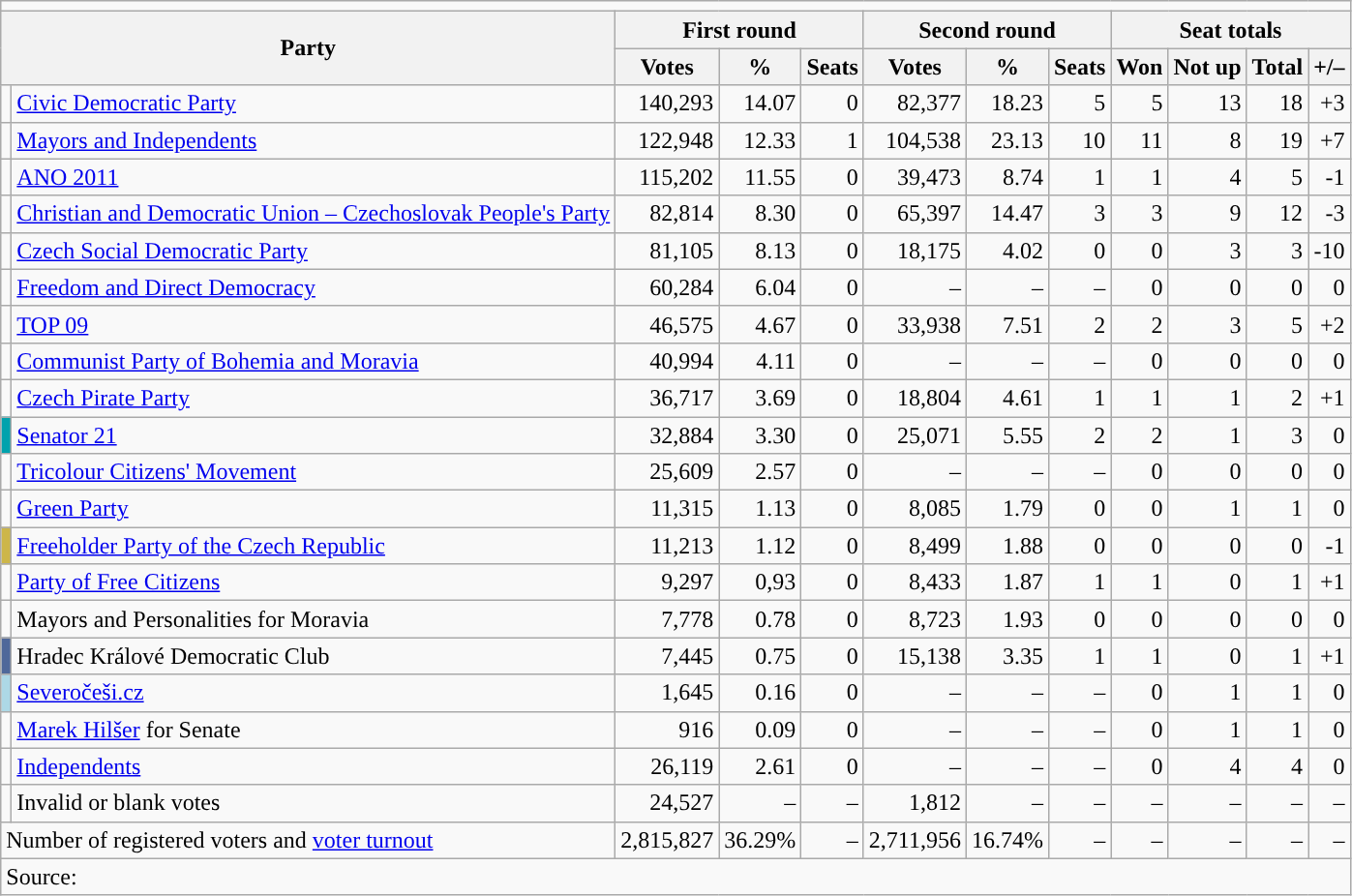<table class="wikitable sortable" style="text-align:right">
<tr>
<td colspan=12></td>
</tr>
<tr>
<th colspan=2 rowspan=2>Party</th>
<th colspan=3>First round</th>
<th colspan=3>Second round</th>
<th colspan=4>Seat totals</th>
</tr>
<tr>
<th>Votes</th>
<th>%</th>
<th>Seats</th>
<th>Votes</th>
<th>%</th>
<th>Seats</th>
<th>Won</th>
<th>Not up</th>
<th>Total</th>
<th>+/–</th>
</tr>
<tr>
<td style="background:"></td>
<td align=left><a href='#'>Civic Democratic Party</a></td>
<td>140,293</td>
<td>14.07</td>
<td>0</td>
<td>82,377</td>
<td>18.23</td>
<td>5</td>
<td>5</td>
<td>13</td>
<td>18</td>
<td>+3</td>
</tr>
<tr>
<td style="background:"></td>
<td align=left><a href='#'>Mayors and Independents</a></td>
<td>122,948</td>
<td>12.33</td>
<td>1</td>
<td>104,538</td>
<td>23.13</td>
<td>10</td>
<td>11</td>
<td>8</td>
<td>19</td>
<td>+7</td>
</tr>
<tr>
<td style="background:"></td>
<td align=left><a href='#'>ANO 2011</a></td>
<td>115,202</td>
<td>11.55</td>
<td>0</td>
<td>39,473</td>
<td>8.74</td>
<td>1</td>
<td>1</td>
<td>4</td>
<td>5</td>
<td>-1</td>
</tr>
<tr>
<td style="background:"></td>
<td align=left><a href='#'>Christian and Democratic Union – Czechoslovak People's Party</a></td>
<td>82,814</td>
<td>8.30</td>
<td>0</td>
<td>65,397</td>
<td>14.47</td>
<td>3</td>
<td>3</td>
<td>9</td>
<td>12</td>
<td>-3</td>
</tr>
<tr>
<td style="background:"></td>
<td align=left><a href='#'>Czech Social Democratic Party</a></td>
<td>81,105</td>
<td>8.13</td>
<td>0</td>
<td>18,175</td>
<td>4.02</td>
<td>0</td>
<td>0</td>
<td>3</td>
<td>3</td>
<td>-10</td>
</tr>
<tr>
<td style="background:"></td>
<td align=left><a href='#'>Freedom and Direct Democracy</a></td>
<td>60,284</td>
<td>6.04</td>
<td>0</td>
<td>–</td>
<td>–</td>
<td>–</td>
<td>0</td>
<td>0</td>
<td>0</td>
<td>0</td>
</tr>
<tr>
<td style="background:"></td>
<td align=left><a href='#'>TOP 09</a></td>
<td>46,575</td>
<td>4.67</td>
<td>0</td>
<td>33,938</td>
<td>7.51</td>
<td>2</td>
<td>2</td>
<td>3</td>
<td>5</td>
<td>+2</td>
</tr>
<tr>
<td style="background:"></td>
<td align=left><a href='#'>Communist Party of Bohemia and Moravia</a></td>
<td>40,994</td>
<td>4.11</td>
<td>0</td>
<td>–</td>
<td>–</td>
<td>–</td>
<td>0</td>
<td>0</td>
<td>0</td>
<td>0</td>
</tr>
<tr>
<td style="background:"></td>
<td align=left><a href='#'>Czech Pirate Party</a></td>
<td>36,717</td>
<td>3.69</td>
<td>0</td>
<td>18,804</td>
<td>4.61</td>
<td>1</td>
<td>1</td>
<td>1</td>
<td>2</td>
<td>+1</td>
</tr>
<tr>
<td style="background:#00A2AD;"></td>
<td align=left><a href='#'>Senator 21</a></td>
<td>32,884</td>
<td>3.30</td>
<td>0</td>
<td>25,071</td>
<td>5.55</td>
<td>2</td>
<td>2</td>
<td>1</td>
<td>3</td>
<td>0</td>
</tr>
<tr>
<td style="background:"></td>
<td align=left><a href='#'>Tricolour Citizens' Movement</a></td>
<td>25,609</td>
<td>2.57</td>
<td>0</td>
<td>–</td>
<td>–</td>
<td>–</td>
<td>0</td>
<td>0</td>
<td>0</td>
<td>0</td>
</tr>
<tr>
<td style="background:"></td>
<td align=left><a href='#'>Green Party</a></td>
<td>11,315</td>
<td>1.13</td>
<td>0</td>
<td>8,085</td>
<td>1.79</td>
<td>0</td>
<td>0</td>
<td>1</td>
<td>1</td>
<td>0</td>
</tr>
<tr>
<td style="background:#cdb649;"></td>
<td align=left><a href='#'>Freeholder Party of the Czech Republic</a></td>
<td>11,213</td>
<td>1.12</td>
<td>0</td>
<td>8,499</td>
<td>1.88</td>
<td>0</td>
<td>0</td>
<td>0</td>
<td>0</td>
<td>-1</td>
</tr>
<tr>
<td style="background:"></td>
<td align=left><a href='#'>Party of Free Citizens</a></td>
<td>9,297</td>
<td>0,93</td>
<td>0</td>
<td>8,433</td>
<td>1.87</td>
<td>1</td>
<td>1</td>
<td>0</td>
<td>1</td>
<td>+1</td>
</tr>
<tr>
<td></td>
<td align=left>Mayors and Personalities for Moravia</td>
<td>7,778</td>
<td>0.78</td>
<td>0</td>
<td>8,723</td>
<td>1.93</td>
<td>0</td>
<td>0</td>
<td>0</td>
<td>0</td>
<td>0</td>
</tr>
<tr>
<td style="background:#4F689A;"></td>
<td align=left>Hradec Králové Democratic Club</td>
<td>7,445</td>
<td>0.75</td>
<td>0</td>
<td>15,138</td>
<td>3.35</td>
<td>1</td>
<td>1</td>
<td>0</td>
<td>1</td>
<td>+1</td>
</tr>
<tr>
<td style="background:lightblue;"></td>
<td align=left><a href='#'>Severočeši.cz</a></td>
<td>1,645</td>
<td>0.16</td>
<td>0</td>
<td>–</td>
<td>–</td>
<td>–</td>
<td>0</td>
<td>1</td>
<td>1</td>
<td>0</td>
</tr>
<tr>
<td></td>
<td align=left><a href='#'>Marek Hilšer</a> for Senate</td>
<td>916</td>
<td>0.09</td>
<td>0</td>
<td>–</td>
<td>–</td>
<td>–</td>
<td>0</td>
<td>1</td>
<td>1</td>
<td>0</td>
</tr>
<tr>
<td style="background:"></td>
<td align=left><a href='#'>Independents</a></td>
<td>26,119</td>
<td>2.61</td>
<td>0</td>
<td>–</td>
<td>–</td>
<td>–</td>
<td>0</td>
<td>4</td>
<td>4</td>
<td>0</td>
</tr>
<tr>
<td></td>
<td align=left>Invalid or blank votes</td>
<td>24,527</td>
<td>–</td>
<td>–</td>
<td>1,812</td>
<td>–</td>
<td>–</td>
<td>–</td>
<td>–</td>
<td>–</td>
<td>–</td>
</tr>
<tr>
<td align=left colspan=2>Number of registered voters and <a href='#'>voter turnout</a></td>
<td>2,815,827</td>
<td>36.29%</td>
<td>–</td>
<td>2,711,956</td>
<td>16.74%</td>
<td>–</td>
<td>–</td>
<td>–</td>
<td>–</td>
<td>–</td>
</tr>
<tr>
<td colspan=12 align=left>Source: </td>
</tr>
</table>
